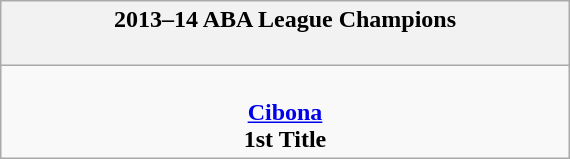<table class="wikitable" style="margin: 0 auto; width: 30%;">
<tr>
<th>2013–14 ABA League Champions<br><br></th>
</tr>
<tr>
<td align=center><br><strong><a href='#'>Cibona</a></strong><br><strong>1st Title</strong></td>
</tr>
</table>
